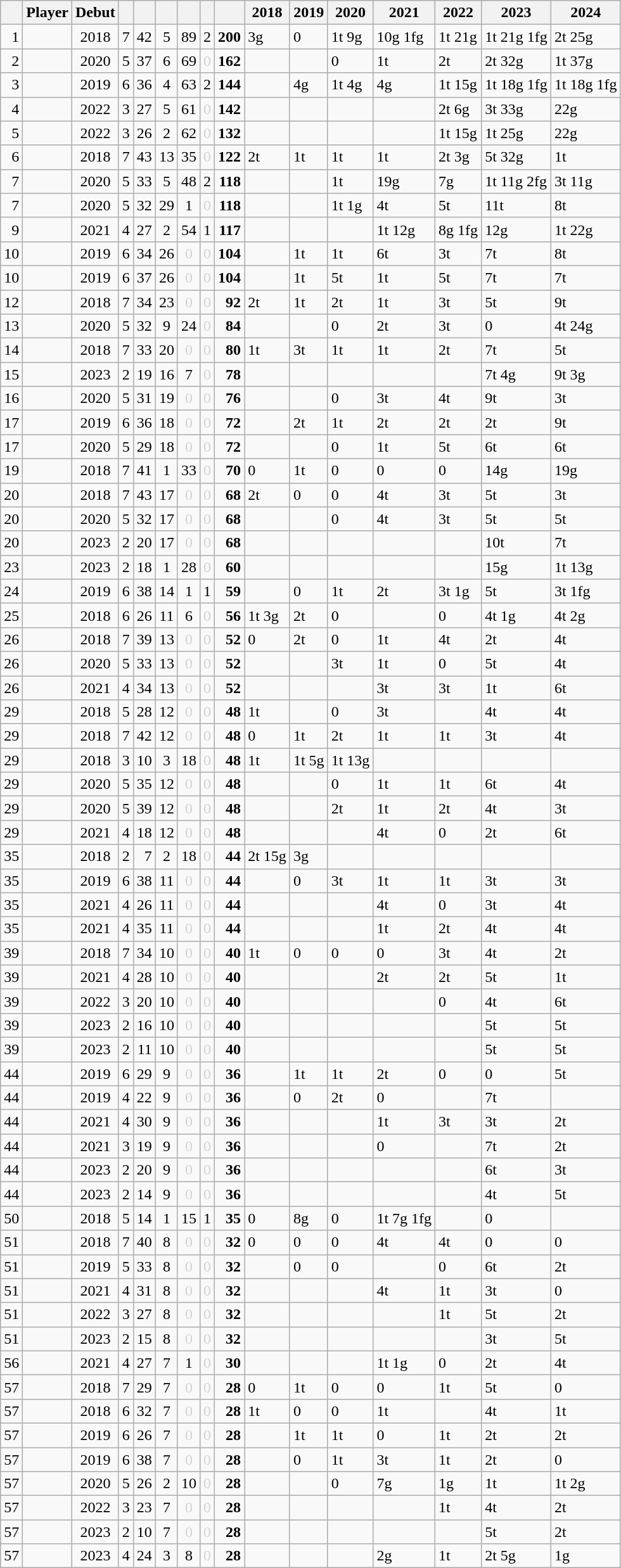<table class="wikitable sortable" style="text-align:center;">
<tr>
<th class="unsortable"></th>
<th>Player</th>
<th class="unsortable">Debut</th>
<th class="unsortable"></th>
<th class="unsortable"></th>
<th></th>
<th></th>
<th class="unsortable"></th>
<th></th>
<th>2018</th>
<th>2019</th>
<th>2020</th>
<th>2021</th>
<th>2022</th>
<th>2023</th>
<th>2024</th>
</tr>
<tr>
<td align=right>1</td>
<td align=left></td>
<td>2018</td>
<td>7</td>
<td align=right>42</td>
<td>5</td>
<td>89</td>
<td>2</td>
<td align=right><strong>200</strong></td>
<td align=left> 3g</td>
<td align=left> 0</td>
<td align=left> 1t 9g</td>
<td align=left> 10g 1fg</td>
<td align=left> 1t 21g</td>
<td align=left> 1t 21g 1fg</td>
<td align=left> 2t 25g</td>
</tr>
<tr>
<td align=right>2</td>
<td align=left></td>
<td>2020</td>
<td>5</td>
<td align=right>37</td>
<td>6</td>
<td>69</td>
<td style="color:lightgray">0</td>
<td align=right><strong>162</strong></td>
<td></td>
<td></td>
<td align=left> 0</td>
<td align=left> 1t</td>
<td align=left> 2t</td>
<td align=left> 2t 32g</td>
<td align=left> 1t 37g</td>
</tr>
<tr>
<td align=right>3</td>
<td align=left></td>
<td>2019</td>
<td>6</td>
<td align=right>36</td>
<td>4</td>
<td>63</td>
<td>2</td>
<td align=right><strong>144</strong></td>
<td></td>
<td align=left> 4g</td>
<td align=left> 1t 4g</td>
<td align=left> 4g</td>
<td align=left> 1t 15g</td>
<td align=left> 1t 18g 1fg</td>
<td align=left> 1t 18g 1fg</td>
</tr>
<tr>
<td align=right>4</td>
<td align=left></td>
<td>2022</td>
<td>3</td>
<td align=right>27</td>
<td>5</td>
<td>61</td>
<td style="color:lightgray">0</td>
<td align=right><strong>142</strong></td>
<td></td>
<td></td>
<td></td>
<td></td>
<td align=left> 2t 6g</td>
<td align=left> 3t 33g</td>
<td align=left> 22g</td>
</tr>
<tr>
<td align=right>5</td>
<td align=left></td>
<td>2022</td>
<td>3</td>
<td align=right>26</td>
<td>2</td>
<td>62</td>
<td style="color:lightgray">0</td>
<td align=right><strong>132</strong></td>
<td></td>
<td></td>
<td></td>
<td></td>
<td align=left> 1t 15g</td>
<td align=left> 1t 25g</td>
<td align=left> 22g</td>
</tr>
<tr>
<td align=right>6</td>
<td align=left></td>
<td>2018</td>
<td>7</td>
<td align=right>43</td>
<td>13</td>
<td>35</td>
<td style="color:lightgray">0</td>
<td align=right><strong>122</strong></td>
<td align=left> 2t</td>
<td align=left> 1t</td>
<td align=left> 1t</td>
<td align=left> 1t</td>
<td align=left> 2t 3g</td>
<td align=left> 5t 32g</td>
<td align=left> 1t</td>
</tr>
<tr>
<td align=right>7</td>
<td align=left></td>
<td>2020</td>
<td>5</td>
<td align=right>33</td>
<td>5</td>
<td>48</td>
<td>2</td>
<td align=right><strong>118</strong></td>
<td></td>
<td></td>
<td align=left> 1t</td>
<td align=left> 19g</td>
<td align=left> 7g</td>
<td align=left> 1t 11g 2fg</td>
<td align=left> 3t 11g</td>
</tr>
<tr>
<td align=right>7</td>
<td align=left></td>
<td>2020</td>
<td>5</td>
<td align=right>32</td>
<td>29</td>
<td>1</td>
<td style="color:lightgray">0</td>
<td align=right><strong>118</strong></td>
<td></td>
<td></td>
<td align=left> 1t 1g</td>
<td align=left> 4t</td>
<td align=left> 5t</td>
<td align=left> 11t</td>
<td align=left> 8t</td>
</tr>
<tr>
<td align=right>9</td>
<td align=left></td>
<td>2021</td>
<td>4</td>
<td align=right>27</td>
<td>2</td>
<td>54</td>
<td>1</td>
<td align=right><strong>117</strong></td>
<td></td>
<td></td>
<td></td>
<td align=left> 1t 12g</td>
<td align=left> 8g 1fg</td>
<td align=left> 12g</td>
<td align=left> 1t 22g</td>
</tr>
<tr>
<td align=right>10</td>
<td align=left></td>
<td>2019</td>
<td>6</td>
<td align=right>34</td>
<td>26</td>
<td style="color:lightgray">0</td>
<td style="color:lightgray">0</td>
<td align=right><strong>104</strong></td>
<td></td>
<td align=left> 1t</td>
<td align=left> 1t</td>
<td align=left> 6t</td>
<td align=left> 3t</td>
<td align=left> 7t</td>
<td align=left> 8t</td>
</tr>
<tr>
<td align=right>10</td>
<td align=left></td>
<td>2019</td>
<td>6</td>
<td align=right>37</td>
<td>26</td>
<td style="color:lightgray">0</td>
<td style="color:lightgray">0</td>
<td align=right><strong>104</strong></td>
<td></td>
<td align=left> 1t</td>
<td align=left> 5t</td>
<td align=left> 1t</td>
<td align=left> 5t</td>
<td align=left> 7t</td>
<td align=left> 7t</td>
</tr>
<tr>
<td align=right>12</td>
<td align=left></td>
<td>2018</td>
<td>7</td>
<td align=right>34</td>
<td>23</td>
<td style="color:lightgray">0</td>
<td style="color:lightgray">0</td>
<td align=right><strong>92</strong></td>
<td align=left> 2t</td>
<td align=left> 1t</td>
<td align=left> 2t</td>
<td align=left> 1t</td>
<td align=left> 3t</td>
<td align=left> 5t</td>
<td align=left> 9t</td>
</tr>
<tr>
<td align=right>13</td>
<td align=left></td>
<td>2020</td>
<td>5</td>
<td align=right>32</td>
<td>9</td>
<td>24</td>
<td style="color:lightgray">0</td>
<td align=right><strong>84</strong></td>
<td></td>
<td></td>
<td align=left> 0</td>
<td align=left> 2t</td>
<td align=left> 3t</td>
<td align=left> 0</td>
<td align=left> 4t 24g</td>
</tr>
<tr>
<td align=right>14</td>
<td align=left></td>
<td>2018</td>
<td>7</td>
<td align=right>33</td>
<td>20</td>
<td style="color:lightgray">0</td>
<td style="color:lightgray">0</td>
<td align=right><strong>80</strong></td>
<td align=left> 1t</td>
<td align=left> 3t</td>
<td align=left> 1t</td>
<td align=left> 1t</td>
<td align=left> 2t</td>
<td align=left> 7t</td>
<td align=left> 5t</td>
</tr>
<tr>
<td align=right>15</td>
<td align=left></td>
<td>2023</td>
<td>2</td>
<td align=right>19</td>
<td>16</td>
<td>7</td>
<td style="color:lightgray">0</td>
<td align=right><strong>78</strong></td>
<td></td>
<td></td>
<td></td>
<td></td>
<td></td>
<td align=left> 7t 4g</td>
<td align=left> 9t 3g</td>
</tr>
<tr>
<td align=right>16</td>
<td align=left></td>
<td>2020</td>
<td>5</td>
<td align=right>31</td>
<td>19</td>
<td style="color:lightgray">0</td>
<td style="color:lightgray">0</td>
<td align=right><strong>76</strong></td>
<td></td>
<td></td>
<td align=left> 0</td>
<td align=left> 3t</td>
<td align=left> 4t</td>
<td align=left> 9t</td>
<td align=left> 3t</td>
</tr>
<tr>
<td align=right>17</td>
<td align=left></td>
<td>2019</td>
<td>6</td>
<td align=right>36</td>
<td>18</td>
<td style="color:lightgray">0</td>
<td style="color:lightgray">0</td>
<td align=right><strong>72</strong></td>
<td></td>
<td align=left> 2t</td>
<td align=left> 1t</td>
<td align=left> 2t</td>
<td align=left> 2t</td>
<td align=left> 2t</td>
<td align=left> 9t</td>
</tr>
<tr>
<td align=right>17</td>
<td align=left></td>
<td>2020</td>
<td>5</td>
<td align=right>29</td>
<td>18</td>
<td style="color:lightgray">0</td>
<td style="color:lightgray">0</td>
<td align=right><strong>72</strong></td>
<td></td>
<td></td>
<td align=left> 0</td>
<td align=left> 1t</td>
<td align=left> 5t</td>
<td align=left> 6t</td>
<td align=left> 6t</td>
</tr>
<tr>
<td align=right>19</td>
<td align=left></td>
<td>2018</td>
<td>7</td>
<td align=right>41</td>
<td>1</td>
<td>33</td>
<td style="color:lightgray">0</td>
<td align=right><strong>70</strong></td>
<td align=left> 0</td>
<td align=left> 1t</td>
<td align=left> 0</td>
<td align=left> 0</td>
<td align=left> 0</td>
<td align=left> 14g</td>
<td align=left> 19g</td>
</tr>
<tr>
<td align=right>20</td>
<td align=left></td>
<td>2018</td>
<td>7</td>
<td align=right>43</td>
<td>17</td>
<td style="color:lightgray">0</td>
<td style="color:lightgray">0</td>
<td align=right><strong>68</strong></td>
<td align=left> 2t</td>
<td align=left> 0</td>
<td align=left> 0</td>
<td align=left> 4t</td>
<td align=left> 3t</td>
<td align=left> 5t</td>
<td align=left> 3t</td>
</tr>
<tr>
<td align=right>20</td>
<td align=left></td>
<td>2020</td>
<td>5</td>
<td align=right>32</td>
<td>17</td>
<td style="color:lightgray">0</td>
<td style="color:lightgray">0</td>
<td align=right><strong>68</strong></td>
<td></td>
<td></td>
<td align=left> 0</td>
<td align=left> 4t</td>
<td align=left> 3t</td>
<td align=left> 5t</td>
<td align=left> 5t</td>
</tr>
<tr>
<td align=right>20</td>
<td align=left></td>
<td>2023</td>
<td>2</td>
<td align=right>20</td>
<td>17</td>
<td style="color:lightgray">0</td>
<td style="color:lightgray">0</td>
<td align=right><strong>68</strong></td>
<td></td>
<td></td>
<td></td>
<td></td>
<td></td>
<td align=left> 10t</td>
<td align=left> 7t</td>
</tr>
<tr>
<td align=right>23</td>
<td align=left></td>
<td>2023</td>
<td>2</td>
<td align=right>18</td>
<td>1</td>
<td>28</td>
<td style="color:lightgray">0</td>
<td align=right><strong>60</strong></td>
<td></td>
<td></td>
<td></td>
<td></td>
<td></td>
<td align=left> 15g</td>
<td align=left> 1t 13g</td>
</tr>
<tr>
<td align=right>24</td>
<td align=left></td>
<td>2019</td>
<td>6</td>
<td align=right>38</td>
<td>14</td>
<td>1</td>
<td>1</td>
<td align=right><strong>59</strong></td>
<td></td>
<td align=left> 0</td>
<td align=left> 1t</td>
<td align=left> 2t</td>
<td align=left> 3t 1g</td>
<td align=left> 5t</td>
<td align=left> 3t 1fg</td>
</tr>
<tr>
<td align=right>25</td>
<td align=left></td>
<td>2018</td>
<td>6</td>
<td align=right>26</td>
<td>11</td>
<td>6</td>
<td style="color:lightgray">0</td>
<td align=right><strong>56</strong></td>
<td align=left> 1t 3g</td>
<td align=left> 2t</td>
<td align=left> 0</td>
<td></td>
<td align=left> 0</td>
<td align=left> 4t 1g</td>
<td align=left> 4t 2g</td>
</tr>
<tr>
<td align=right>26</td>
<td align=left></td>
<td>2018</td>
<td>7</td>
<td align=right>39</td>
<td>13</td>
<td style="color:lightgray">0</td>
<td style="color:lightgray">0</td>
<td align=right><strong>52</strong></td>
<td align=left> 0</td>
<td align=left> 2t</td>
<td align=left> 0</td>
<td align=left> 1t</td>
<td align=left> 4t</td>
<td align=left> 2t</td>
<td align=left> 4t</td>
</tr>
<tr>
<td align=right>26</td>
<td align=left></td>
<td>2020</td>
<td>5</td>
<td align=right>33</td>
<td>13</td>
<td style="color:lightgray">0</td>
<td style="color:lightgray">0</td>
<td align=right><strong>52</strong></td>
<td></td>
<td></td>
<td align=left> 3t</td>
<td align=left> 1t</td>
<td align=left> 0</td>
<td align=left> 5t</td>
<td align=left> 4t</td>
</tr>
<tr>
<td align=right>26</td>
<td align=left></td>
<td>2021</td>
<td>4</td>
<td align=right>34</td>
<td>13</td>
<td style="color:lightgray">0</td>
<td style="color:lightgray">0</td>
<td align=right><strong>52</strong></td>
<td></td>
<td></td>
<td></td>
<td align=left> 3t</td>
<td align=left> 3t</td>
<td align=left> 1t</td>
<td align=left> 6t</td>
</tr>
<tr>
<td align=right>29</td>
<td align=left></td>
<td>2018</td>
<td>5</td>
<td align=right>28</td>
<td>12</td>
<td style="color:lightgray">0</td>
<td style="color:lightgray">0</td>
<td align=right><strong>48</strong></td>
<td align=left> 1t</td>
<td></td>
<td align=left> 0</td>
<td align=left> 3t</td>
<td></td>
<td align=left> 4t</td>
<td align=left> 4t</td>
</tr>
<tr>
<td align=right>29</td>
<td align=left></td>
<td>2018</td>
<td>7</td>
<td align=right>42</td>
<td>12</td>
<td style="color:lightgray">0</td>
<td style="color:lightgray">0</td>
<td align=right><strong>48</strong></td>
<td align=left> 0</td>
<td align=left> 1t</td>
<td align=left> 2t</td>
<td align=left> 1t</td>
<td align=left> 1t</td>
<td align=left> 3t</td>
<td align=left> 4t</td>
</tr>
<tr>
<td align=right>29</td>
<td align=left></td>
<td>2018</td>
<td>3</td>
<td align=right>10</td>
<td>3</td>
<td>18</td>
<td style="color:lightgray">0</td>
<td align=right><strong>48</strong></td>
<td align=left> 1t</td>
<td align=left> 1t 5g</td>
<td align=left> 1t 13g</td>
<td></td>
<td></td>
<td></td>
<td></td>
</tr>
<tr>
<td align=right>29</td>
<td align=left></td>
<td>2020</td>
<td>5</td>
<td align=right>35</td>
<td>12</td>
<td style="color:lightgray">0</td>
<td style="color:lightgray">0</td>
<td align=right><strong>48</strong></td>
<td></td>
<td></td>
<td align=left> 0</td>
<td align=left> 1t</td>
<td align=left> 1t</td>
<td align=left> 6t</td>
<td align=left> 4t</td>
</tr>
<tr>
<td align=right>29</td>
<td align=left></td>
<td>2020</td>
<td>5</td>
<td align=right>39</td>
<td>12</td>
<td style="color:lightgray">0</td>
<td style="color:lightgray">0</td>
<td align=right><strong>48</strong></td>
<td></td>
<td></td>
<td align=left> 2t</td>
<td align=left> 1t</td>
<td align=left> 2t</td>
<td align=left> 4t</td>
<td align=left> 3t</td>
</tr>
<tr>
<td align=right>29</td>
<td align=left></td>
<td>2021</td>
<td>4</td>
<td align=right>18</td>
<td>12</td>
<td style="color:lightgray">0</td>
<td style="color:lightgray">0</td>
<td align=right><strong>48</strong></td>
<td></td>
<td></td>
<td></td>
<td align=left> 4t</td>
<td align=left> 0</td>
<td align=left> 2t</td>
<td align=left> 6t</td>
</tr>
<tr>
<td align=right>35</td>
<td align=left></td>
<td>2018</td>
<td>2</td>
<td align=right>7</td>
<td>2</td>
<td>18</td>
<td style="color:lightgray">0</td>
<td align=right><strong>44</strong></td>
<td align=left> 2t 15g</td>
<td align=left> 3g</td>
<td></td>
<td></td>
<td></td>
<td></td>
<td></td>
</tr>
<tr>
<td align=right>35</td>
<td align=left></td>
<td>2019</td>
<td>6</td>
<td align=right>38</td>
<td>11</td>
<td style="color:lightgray">0</td>
<td style="color:lightgray">0</td>
<td align=right><strong>44</strong></td>
<td></td>
<td align=left> 0</td>
<td align=left> 3t</td>
<td align=left> 1t</td>
<td align=left> 1t</td>
<td align=left> 3t</td>
<td align=left> 3t</td>
</tr>
<tr>
<td align=right>35</td>
<td align=left></td>
<td>2021</td>
<td>4</td>
<td align=right>26</td>
<td>11</td>
<td style="color:lightgray">0</td>
<td style="color:lightgray">0</td>
<td align=right><strong>44</strong></td>
<td></td>
<td></td>
<td></td>
<td align=left> 4t</td>
<td align=left> 0</td>
<td align=left> 3t</td>
<td align=left> 4t</td>
</tr>
<tr>
<td align=right>35</td>
<td align=left></td>
<td>2021</td>
<td>4</td>
<td align=right>35</td>
<td>11</td>
<td style="color:lightgray">0</td>
<td style="color:lightgray">0</td>
<td align=right><strong>44</strong></td>
<td></td>
<td></td>
<td></td>
<td align=left> 1t</td>
<td align=left> 2t</td>
<td align=left> 4t</td>
<td align=left> 4t</td>
</tr>
<tr>
<td align=right>39</td>
<td align=left></td>
<td>2018</td>
<td>7</td>
<td align=right>34</td>
<td>10</td>
<td style="color:lightgray">0</td>
<td style="color:lightgray">0</td>
<td align=right><strong>40</strong></td>
<td align=left> 1t</td>
<td align=left> 0</td>
<td align=left> 0</td>
<td align=left> 0</td>
<td align=left> 3t</td>
<td align=left> 4t</td>
<td align=left> 2t</td>
</tr>
<tr>
<td align=right>39</td>
<td align=left></td>
<td>2021</td>
<td>4</td>
<td align=right>28</td>
<td>10</td>
<td style="color:lightgray">0</td>
<td style="color:lightgray">0</td>
<td align=right><strong>40</strong></td>
<td></td>
<td></td>
<td></td>
<td align=left> 2t</td>
<td align=left> 2t</td>
<td align=left> 5t</td>
<td align=left> 1t</td>
</tr>
<tr>
<td align=right>39</td>
<td align=left></td>
<td>2022</td>
<td>3</td>
<td align=right>20</td>
<td>10</td>
<td style="color:lightgray">0</td>
<td style="color:lightgray">0</td>
<td align=right><strong>40</strong></td>
<td></td>
<td></td>
<td></td>
<td></td>
<td align=left> 0</td>
<td align=left> 4t</td>
<td align=left> 6t</td>
</tr>
<tr>
<td align=right>39</td>
<td align=left></td>
<td>2023</td>
<td>2</td>
<td align=right>16</td>
<td>10</td>
<td style="color:lightgray">0</td>
<td style="color:lightgray">0</td>
<td align=right><strong>40</strong></td>
<td></td>
<td></td>
<td></td>
<td></td>
<td></td>
<td align=left> 5t</td>
<td align=left> 5t</td>
</tr>
<tr>
<td align=right>39</td>
<td align=left></td>
<td>2023</td>
<td>2</td>
<td align=right>11</td>
<td>10</td>
<td style="color:lightgray">0</td>
<td style="color:lightgray">0</td>
<td align=right><strong>40</strong></td>
<td></td>
<td></td>
<td></td>
<td></td>
<td></td>
<td align=left> 5t</td>
<td align=left> 5t</td>
</tr>
<tr>
<td align=right>44</td>
<td align=left></td>
<td>2019</td>
<td>6</td>
<td align=right>29</td>
<td>9</td>
<td style="color:lightgray">0</td>
<td style="color:lightgray">0</td>
<td align=right><strong>36</strong></td>
<td></td>
<td align=left> 1t</td>
<td align=left> 1t</td>
<td align=left> 2t</td>
<td align=left> 0</td>
<td align=left> 0</td>
<td align=left> 5t</td>
</tr>
<tr>
<td align=right>44</td>
<td align=left></td>
<td>2019</td>
<td>4</td>
<td align=right>22</td>
<td>9</td>
<td style="color:lightgray">0</td>
<td style="color:lightgray">0</td>
<td align=right><strong>36</strong></td>
<td></td>
<td align=left> 0</td>
<td align=left> 2t</td>
<td align=left> 0</td>
<td></td>
<td align=left> 7t</td>
<td></td>
</tr>
<tr>
<td align=right>44</td>
<td align=left></td>
<td>2021</td>
<td>4</td>
<td align=right>30</td>
<td>9</td>
<td style="color:lightgray">0</td>
<td style="color:lightgray">0</td>
<td align=right><strong>36</strong></td>
<td></td>
<td></td>
<td></td>
<td align=left> 1t</td>
<td align=left> 3t</td>
<td align=left> 3t</td>
<td align=left> 2t</td>
</tr>
<tr>
<td align=right>44</td>
<td align=left></td>
<td>2021</td>
<td>3</td>
<td align=right>19</td>
<td>9</td>
<td style="color:lightgray">0</td>
<td style="color:lightgray">0</td>
<td align=right><strong>36</strong></td>
<td></td>
<td></td>
<td></td>
<td align=left> 0</td>
<td></td>
<td align=left> 7t</td>
<td align=left> 2t</td>
</tr>
<tr>
<td align=right>44</td>
<td align=left></td>
<td>2023</td>
<td>2</td>
<td align=right>20</td>
<td>9</td>
<td style="color:lightgray">0</td>
<td style="color:lightgray">0</td>
<td align=right><strong>36</strong></td>
<td></td>
<td></td>
<td></td>
<td></td>
<td></td>
<td align=left> 6t</td>
<td align=left> 3t</td>
</tr>
<tr>
<td align=right>44</td>
<td align=left></td>
<td>2023</td>
<td>2</td>
<td align=right>14</td>
<td>9</td>
<td style="color:lightgray">0</td>
<td style="color:lightgray">0</td>
<td align=right><strong>36</strong></td>
<td></td>
<td></td>
<td></td>
<td></td>
<td></td>
<td align=left> 4t</td>
<td align=left> 5t</td>
</tr>
<tr>
<td align=right>50</td>
<td align=left></td>
<td>2018</td>
<td>5</td>
<td align=right>14</td>
<td>1</td>
<td>15</td>
<td>1</td>
<td align=right><strong>35</strong></td>
<td align=left> 0</td>
<td align=left> 8g</td>
<td align=left> 0</td>
<td align=left> 1t 7g 1fg</td>
<td></td>
<td align=left> 0</td>
<td></td>
</tr>
<tr>
<td align=right>51</td>
<td align=left></td>
<td>2018</td>
<td>7</td>
<td align=right>40</td>
<td>8</td>
<td style="color:lightgray">0</td>
<td style="color:lightgray">0</td>
<td align=right><strong>32</strong></td>
<td align=left> 0</td>
<td align=left> 0</td>
<td align=left> 0</td>
<td align=left> 4t</td>
<td align=left> 4t</td>
<td align=left> 0</td>
<td align=left> 0</td>
</tr>
<tr>
<td align=right>51</td>
<td align=left></td>
<td>2019</td>
<td>5</td>
<td align=right>33</td>
<td>8</td>
<td style="color:lightgray">0</td>
<td style="color:lightgray">0</td>
<td align=right><strong>32</strong></td>
<td></td>
<td align=left> 0</td>
<td align=left> 0</td>
<td></td>
<td align=left> 0</td>
<td align=left> 6t</td>
<td align=left> 2t</td>
</tr>
<tr>
<td align=right>51</td>
<td align=left></td>
<td>2021</td>
<td>4</td>
<td align=right>31</td>
<td>8</td>
<td style="color:lightgray">0</td>
<td style="color:lightgray">0</td>
<td align=right><strong>32</strong></td>
<td></td>
<td></td>
<td></td>
<td align=left> 4t</td>
<td align=left> 1t</td>
<td align=left> 3t</td>
<td align=left> 0</td>
</tr>
<tr>
<td align=right>51</td>
<td align=left></td>
<td>2022</td>
<td>3</td>
<td align=right>27</td>
<td>8</td>
<td style="color:lightgray">0</td>
<td style="color:lightgray">0</td>
<td align=right><strong>32</strong></td>
<td></td>
<td></td>
<td></td>
<td></td>
<td align=left> 1t</td>
<td align=left> 5t</td>
<td align=left> 2t</td>
</tr>
<tr>
<td align=right>51</td>
<td align=left></td>
<td>2023</td>
<td>2</td>
<td align=right>15</td>
<td>8</td>
<td style="color:lightgray">0</td>
<td style="color:lightgray">0</td>
<td align=right><strong>32</strong></td>
<td></td>
<td></td>
<td></td>
<td></td>
<td></td>
<td align=left> 3t</td>
<td align=left> 5t</td>
</tr>
<tr>
<td align=right>56</td>
<td align=left></td>
<td>2021</td>
<td>4</td>
<td align=right>27</td>
<td>7</td>
<td>1</td>
<td style="color:lightgray">0</td>
<td align=right><strong>30</strong></td>
<td></td>
<td></td>
<td></td>
<td align=left> 1t 1g</td>
<td align=left> 0</td>
<td align=left> 2t</td>
<td align=left> 4t</td>
</tr>
<tr>
<td align=right>57</td>
<td align=left></td>
<td>2018</td>
<td>7</td>
<td align=right>29</td>
<td>7</td>
<td style="color:lightgray">0</td>
<td style="color:lightgray">0</td>
<td align=right><strong>28</strong></td>
<td align=left> 0</td>
<td align=left> 1t</td>
<td align=left> 0</td>
<td align=left> 0</td>
<td align=left> 1t</td>
<td align=left> 5t</td>
<td align=left> 0</td>
</tr>
<tr>
<td align=right>57</td>
<td align=left></td>
<td>2018</td>
<td>6</td>
<td align=right>32</td>
<td>7</td>
<td style="color:lightgray">0</td>
<td style="color:lightgray">0</td>
<td align=right><strong>28</strong></td>
<td align=left> 1t</td>
<td align=left> 0</td>
<td align=left> 0</td>
<td align=left> 1t</td>
<td></td>
<td align=left> 4t</td>
<td align=left> 1t</td>
</tr>
<tr>
<td align=right>57</td>
<td align=left></td>
<td>2019</td>
<td>6</td>
<td align=right>26</td>
<td>7</td>
<td style="color:lightgray">0</td>
<td style="color:lightgray">0</td>
<td align=right><strong>28</strong></td>
<td></td>
<td align=left> 1t</td>
<td align=left> 1t</td>
<td align=left> 0</td>
<td align=left> 1t</td>
<td align=left> 2t</td>
<td align=left> 2t</td>
</tr>
<tr>
<td align=right>57</td>
<td align=left></td>
<td>2019</td>
<td>6</td>
<td align=right>38</td>
<td>7</td>
<td style="color:lightgray">0</td>
<td style="color:lightgray">0</td>
<td align=right><strong>28</strong></td>
<td></td>
<td align=left> 0</td>
<td align=left> 1t</td>
<td align=left> 3t</td>
<td align=left> 1t</td>
<td align=left> 2t</td>
<td align=left> 0</td>
</tr>
<tr>
<td align=right>57</td>
<td align=left></td>
<td>2020</td>
<td>5</td>
<td align=right>26</td>
<td>2</td>
<td>10</td>
<td style="color:lightgray">0</td>
<td align=right><strong>28</strong></td>
<td></td>
<td></td>
<td align=left> 0</td>
<td align=left> 7g</td>
<td align=left> 1g</td>
<td align=left> 1t</td>
<td align=left> 1t 2g</td>
</tr>
<tr>
<td align=right>57</td>
<td align=left></td>
<td>2022</td>
<td>3</td>
<td align=right>23</td>
<td>7</td>
<td style="color:lightgray">0</td>
<td style="color:lightgray">0</td>
<td align=right><strong>28</strong></td>
<td></td>
<td></td>
<td></td>
<td></td>
<td align=left> 1t</td>
<td align=left> 4t</td>
<td align=left> 2t</td>
</tr>
<tr>
<td align=right>57</td>
<td align=left></td>
<td>2023</td>
<td>2</td>
<td align=right>10</td>
<td>7</td>
<td style="color:lightgray">0</td>
<td style="color:lightgray">0</td>
<td align=right><strong>28</strong></td>
<td></td>
<td></td>
<td></td>
<td></td>
<td></td>
<td align=left> 5t</td>
<td align=left> 2t</td>
</tr>
<tr>
<td align=right>57</td>
<td align=left></td>
<td>2023</td>
<td>4</td>
<td align=right>24</td>
<td>3</td>
<td>8</td>
<td style="color:lightgray">0</td>
<td align=right><strong>28</strong></td>
<td></td>
<td></td>
<td></td>
<td align=left> 2g</td>
<td align=left> 1t</td>
<td align=left> 2t 5g</td>
<td align=left> 1g</td>
</tr>
</table>
